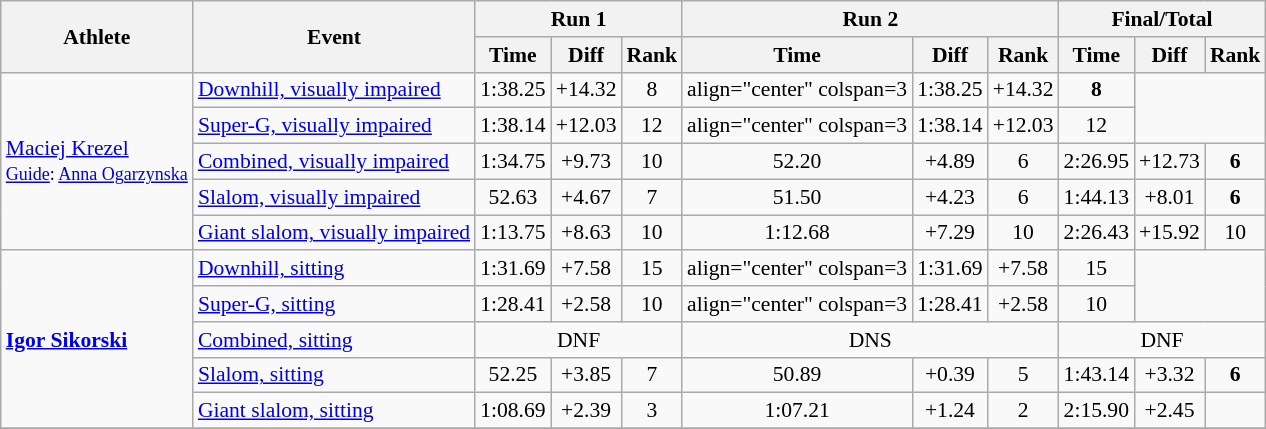<table class="wikitable" style="font-size:90%">
<tr>
<th rowspan="2">Athlete</th>
<th rowspan="2">Event</th>
<th colspan="3">Run 1</th>
<th colspan="3">Run 2</th>
<th colspan="3">Final/Total</th>
</tr>
<tr>
<th>Time</th>
<th>Diff</th>
<th>Rank</th>
<th>Time</th>
<th>Diff</th>
<th>Rank</th>
<th>Time</th>
<th>Diff</th>
<th>Rank</th>
</tr>
<tr>
<td rowspan=5><a href='#'>Maciej Krezel</a><br><small><a href='#'>Guide</a>: <a href='#'>Anna Ogarzynska</a></small></td>
<td><a href='#'>Downhill, visually impaired</a></td>
<td align="center">1:38.25</td>
<td align="center">+14.32</td>
<td align="center">8</td>
<td>align="center" colspan=3 </td>
<td align="center">1:38.25</td>
<td align="center">+14.32</td>
<td align="center"><strong>8</strong></td>
</tr>
<tr>
<td><a href='#'>Super-G, visually impaired</a></td>
<td align="center">1:38.14</td>
<td align="center">+12.03</td>
<td align="center">12</td>
<td>align="center" colspan=3 </td>
<td align="center">1:38.14</td>
<td align="center">+12.03</td>
<td align="center">12</td>
</tr>
<tr>
<td><a href='#'>Combined, visually impaired</a></td>
<td align="center">1:34.75</td>
<td align="center">+9.73</td>
<td align="center">10</td>
<td align="center">52.20</td>
<td align="center">+4.89</td>
<td align="center">6</td>
<td align="center">2:26.95</td>
<td align="center">+12.73</td>
<td align="center"><strong>6</strong></td>
</tr>
<tr>
<td><a href='#'>Slalom, visually impaired</a></td>
<td align="center">52.63</td>
<td align="center">+4.67</td>
<td align="center">7</td>
<td align="center">51.50</td>
<td align="center">+4.23</td>
<td align="center">6</td>
<td align="center">1:44.13</td>
<td align="center">+8.01</td>
<td align="center"><strong>6</strong></td>
</tr>
<tr>
<td><a href='#'>Giant slalom, visually impaired</a></td>
<td align="center">1:13.75</td>
<td align="center">+8.63</td>
<td align="center">10</td>
<td align="center">1:12.68</td>
<td align="center">+7.29</td>
<td align="center">10</td>
<td align="center">2:26.43</td>
<td align="center">+15.92</td>
<td align="center">10</td>
</tr>
<tr>
<td rowspan=5><strong><a href='#'>Igor Sikorski</a></strong></td>
<td><a href='#'>Downhill, sitting</a></td>
<td align="center">1:31.69</td>
<td align="center">+7.58</td>
<td align="center">15</td>
<td>align="center" colspan=3 </td>
<td align="center">1:31.69</td>
<td align="center">+7.58</td>
<td align="center">15</td>
</tr>
<tr>
<td><a href='#'>Super-G, sitting</a></td>
<td align="center">1:28.41</td>
<td align="center">+2.58</td>
<td align="center">10</td>
<td>align="center" colspan=3 </td>
<td align="center">1:28.41</td>
<td align="center">+2.58</td>
<td align="center">10</td>
</tr>
<tr>
<td><a href='#'>Combined, sitting</a></td>
<td align="center" colspan=3>DNF</td>
<td align="center" colspan=3>DNS</td>
<td align="center" colspan=3>DNF</td>
</tr>
<tr>
<td><a href='#'>Slalom, sitting</a></td>
<td align="center">52.25</td>
<td align="center">+3.85</td>
<td align="center">7</td>
<td align="center">50.89</td>
<td align="center">+0.39</td>
<td align="center">5</td>
<td align="center">1:43.14</td>
<td align="center">+3.32</td>
<td align="center"><strong>6</strong></td>
</tr>
<tr>
<td><a href='#'>Giant slalom, sitting</a></td>
<td align="center">1:08.69</td>
<td align="center">+2.39</td>
<td align="center">3</td>
<td align="center">1:07.21</td>
<td align="center">+1.24</td>
<td align="center">2</td>
<td align="center">2:15.90</td>
<td align="center">+2.45</td>
<td align="center"></td>
</tr>
<tr>
</tr>
</table>
